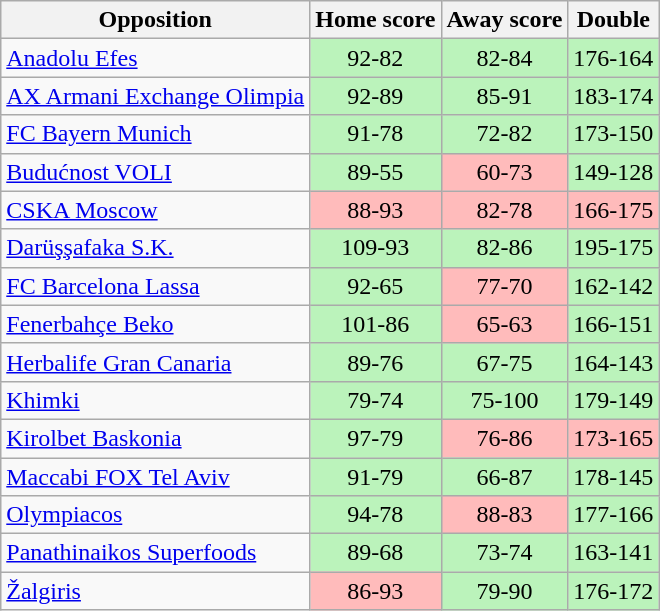<table class="wikitable" style="text-align: center">
<tr>
<th>Opposition</th>
<th>Home score</th>
<th>Away score</th>
<th>Double</th>
</tr>
<tr>
<td align="left"> <a href='#'>Anadolu Efes</a></td>
<td bgcolor=#BBF3BB>92-82</td>
<td bgcolor=#BBF3BB>82-84</td>
<td bgcolor=#BBF3BB>176-164</td>
</tr>
<tr>
<td align="left"> <a href='#'>AX Armani Exchange Olimpia</a></td>
<td bgcolor=#BBF3BB>92-89</td>
<td bgcolor=#BBF3BB>85-91</td>
<td bgcolor=#BBF3BB>183-174</td>
</tr>
<tr>
<td align="left"> <a href='#'>FC Bayern Munich</a></td>
<td bgcolor=#BBF3BB>91-78</td>
<td bgcolor=#BBF3BB>72-82</td>
<td bgcolor=#BBF3BB>173-150</td>
</tr>
<tr>
<td align="left"> <a href='#'>Budućnost VOLI</a></td>
<td bgcolor=#BBF3BB>89-55</td>
<td bgcolor=#FFBBBB>60-73</td>
<td bgcolor=#BBF3BB>149-128</td>
</tr>
<tr>
<td align="left"> <a href='#'>CSKA Moscow</a></td>
<td bgcolor=#FFBBBB>88-93</td>
<td bgcolor=#FFBBBB>82-78</td>
<td bgcolor=#FFBBBB>166-175</td>
</tr>
<tr>
<td align="left"> <a href='#'>Darüşşafaka S.K.</a></td>
<td bgcolor=#BBF3BB>109-93</td>
<td bgcolor=#BBF3BB>82-86</td>
<td bgcolor=#BBF3BB>195-175</td>
</tr>
<tr>
<td align="left"> <a href='#'>FC Barcelona Lassa</a></td>
<td bgcolor=#BBF3BB>92-65</td>
<td bgcolor=#FFBBBB>77-70</td>
<td bgcolor=#BBF3BB>162-142</td>
</tr>
<tr>
<td align="left"> <a href='#'>Fenerbahçe Beko</a></td>
<td bgcolor=#BBF3BB>101-86</td>
<td bgcolor=#FFBBBB>65-63</td>
<td bgcolor=#BBF3BB>166-151</td>
</tr>
<tr>
<td align="left"> <a href='#'>Herbalife Gran Canaria</a></td>
<td bgcolor=#BBF3BB>89-76</td>
<td bgcolor=#BBF3BB>67-75</td>
<td bgcolor=#BBF3BB>164-143</td>
</tr>
<tr>
<td align="left"> <a href='#'>Khimki</a></td>
<td bgcolor=#BBF3BB>79-74</td>
<td bgcolor=#BBF3BB>75-100</td>
<td bgcolor=#BBF3BB>179-149</td>
</tr>
<tr>
<td align="left"> <a href='#'>Kirolbet Baskonia</a></td>
<td bgcolor=#BBF3BB>97-79</td>
<td bgcolor=#FFBBBB>76-86</td>
<td bgcolor=#FFBBBB>173-165</td>
</tr>
<tr>
<td align="left"> <a href='#'>Maccabi FOX Tel Aviv</a></td>
<td bgcolor=#BBF3BB>91-79</td>
<td bgcolor=#BBF3BB>66-87</td>
<td bgcolor=#BBF3BB>178-145</td>
</tr>
<tr>
<td align="left"> <a href='#'>Olympiacos</a></td>
<td bgcolor=#BBF3BB>94-78</td>
<td bgcolor=#FFBBBB>88-83</td>
<td bgcolor=#BBF3BB>177-166</td>
</tr>
<tr>
<td align="left"> <a href='#'>Panathinaikos Superfoods</a></td>
<td bgcolor=#BBF3BB>89-68</td>
<td bgcolor=#BBF3BB>73-74</td>
<td bgcolor=#BBF3BB>163-141</td>
</tr>
<tr>
<td align="left"> <a href='#'>Žalgiris</a></td>
<td bgcolor=#FFBBBB>86-93</td>
<td bgcolor=#BBF3BB>79-90</td>
<td bgcolor=#BBF3BB>176-172</td>
</tr>
</table>
